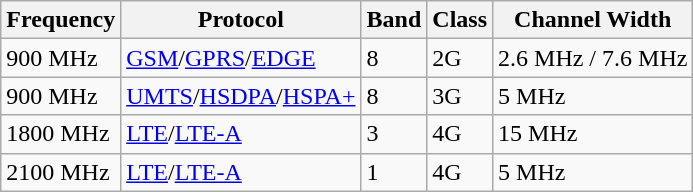<table class="wikitable">
<tr>
<th>Frequency</th>
<th>Protocol</th>
<th>Band</th>
<th>Class</th>
<th>Channel Width</th>
</tr>
<tr>
<td>900 MHz</td>
<td><a href='#'>GSM</a>/<a href='#'>GPRS</a>/<a href='#'>EDGE</a></td>
<td>8</td>
<td>2G</td>
<td>2.6 MHz / 7.6 MHz</td>
</tr>
<tr>
<td>900 MHz</td>
<td><a href='#'>UMTS</a>/<a href='#'>HSDPA</a>/<a href='#'>HSPA+</a></td>
<td>8</td>
<td>3G</td>
<td>5 MHz</td>
</tr>
<tr>
<td>1800 MHz</td>
<td><a href='#'>LTE</a>/<a href='#'>LTE-A</a></td>
<td>3</td>
<td>4G</td>
<td>15 MHz</td>
</tr>
<tr>
<td>2100 MHz</td>
<td><a href='#'>LTE</a>/<a href='#'>LTE-A</a></td>
<td>1</td>
<td>4G</td>
<td>5 MHz</td>
</tr>
</table>
